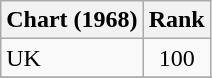<table class="wikitable">
<tr>
<th align="left">Chart (1968)</th>
<th style="text-align:center;">Rank</th>
</tr>
<tr>
<td>UK </td>
<td style="text-align:center;">100</td>
</tr>
<tr>
</tr>
</table>
